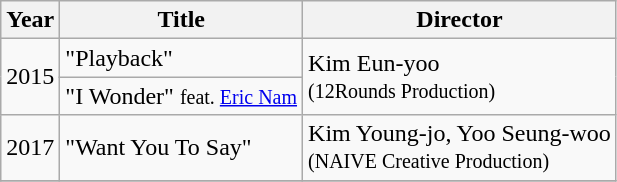<table class="wikitable">
<tr>
<th>Year</th>
<th>Title</th>
<th>Director</th>
</tr>
<tr>
<td rowspan=2>2015</td>
<td>"Playback"</td>
<td rowspan="2">Kim Eun-yoo<br><small>(12Rounds Production)</small></td>
</tr>
<tr>
<td>"I Wonder" <small>feat. <a href='#'>Eric Nam</a></small></td>
</tr>
<tr>
<td>2017</td>
<td>"Want You To Say"</td>
<td>Kim Young-jo, Yoo Seung-woo<br><small>(NAIVE Creative Production)</small></td>
</tr>
<tr>
</tr>
</table>
